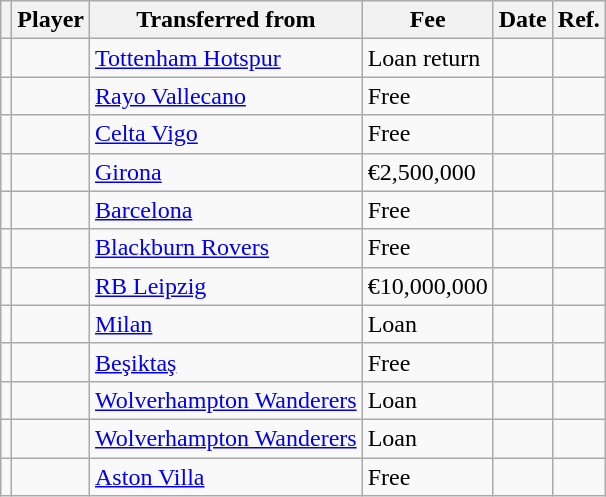<table class="wikitable plainrowheaders sortable">
<tr>
<th></th>
<th scope="col">Player</th>
<th>Transferred from</th>
<th style="width: 65px;">Fee</th>
<th scope="col">Date</th>
<th scope="col">Ref.</th>
</tr>
<tr>
<td align="center"></td>
<td></td>
<td> <a href='#'>Tottenham Hotspur</a></td>
<td>Loan return</td>
<td></td>
<td></td>
</tr>
<tr>
<td align="center"></td>
<td></td>
<td> <a href='#'>Rayo Vallecano</a></td>
<td>Free</td>
<td></td>
<td></td>
</tr>
<tr>
<td align="center"></td>
<td></td>
<td> <a href='#'>Celta Vigo</a></td>
<td>Free</td>
<td></td>
<td></td>
</tr>
<tr>
<td align="center"></td>
<td></td>
<td> <a href='#'>Girona</a></td>
<td>€2,500,000</td>
<td></td>
<td></td>
</tr>
<tr>
<td align="center"></td>
<td></td>
<td> <a href='#'>Barcelona</a></td>
<td>Free</td>
<td></td>
<td></td>
</tr>
<tr>
<td align="center"></td>
<td></td>
<td> <a href='#'>Blackburn Rovers</a></td>
<td>Free</td>
<td></td>
<td></td>
</tr>
<tr>
<td align="center"></td>
<td></td>
<td> <a href='#'>RB Leipzig</a></td>
<td>€10,000,000</td>
<td></td>
<td></td>
</tr>
<tr>
<td align="center"></td>
<td></td>
<td> <a href='#'>Milan</a></td>
<td>Loan</td>
<td></td>
<td></td>
</tr>
<tr>
<td align="center"></td>
<td></td>
<td> <a href='#'>Beşiktaş</a></td>
<td>Free</td>
<td></td>
<td></td>
</tr>
<tr>
<td align="center"></td>
<td></td>
<td> <a href='#'>Wolverhampton Wanderers</a></td>
<td>Loan</td>
<td></td>
<td></td>
</tr>
<tr>
<td align="center"></td>
<td></td>
<td> <a href='#'>Wolverhampton Wanderers</a></td>
<td>Loan</td>
<td></td>
<td></td>
</tr>
<tr>
<td align="center"></td>
<td></td>
<td> <a href='#'>Aston Villa</a></td>
<td>Free</td>
<td></td>
<td></td>
</tr>
</table>
